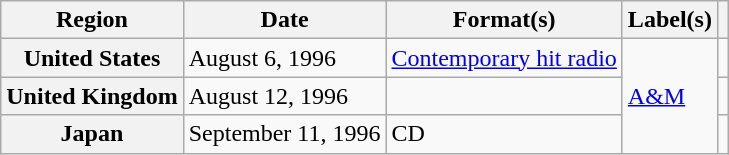<table class="wikitable plainrowheaders">
<tr>
<th scope="col">Region</th>
<th scope="col">Date</th>
<th scope="col">Format(s)</th>
<th scope="col">Label(s)</th>
<th scope="col"></th>
</tr>
<tr>
<th scope="row">United States</th>
<td>August 6, 1996</td>
<td><a href='#'>Contemporary hit radio</a></td>
<td rowspan="3"><a href='#'>A&M</a></td>
<td></td>
</tr>
<tr>
<th scope="row">United Kingdom</th>
<td>August 12, 1996</td>
<td></td>
<td></td>
</tr>
<tr>
<th scope="row">Japan</th>
<td>September 11, 1996</td>
<td>CD</td>
<td></td>
</tr>
</table>
